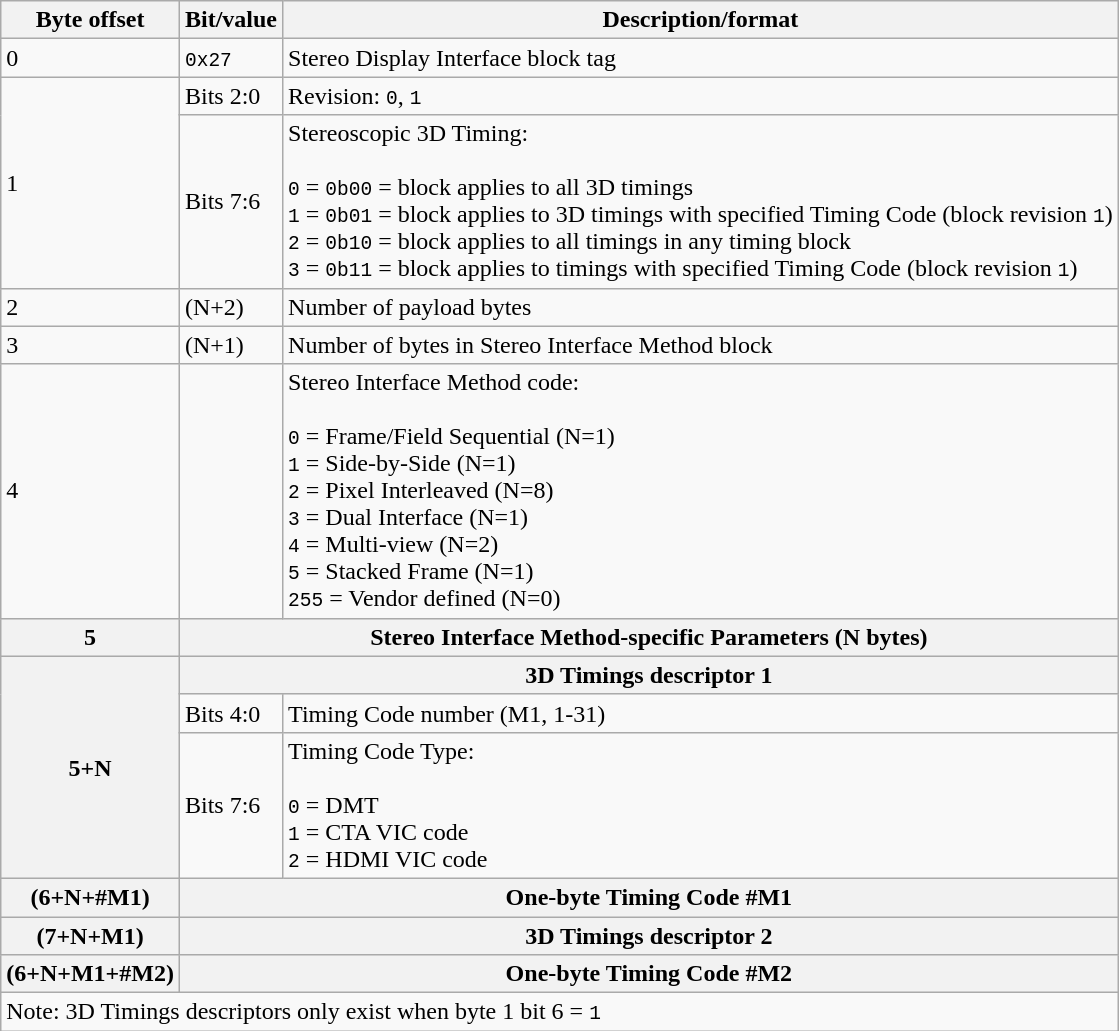<table class=wikitable>
<tr>
<th>Byte offset</th>
<th>Bit/value</th>
<th>Description/format</th>
</tr>
<tr>
<td>0</td>
<td><code>0x27</code></td>
<td>Stereo Display Interface block tag</td>
</tr>
<tr>
<td rowspan=2>1</td>
<td>Bits 2:0</td>
<td>Revision: <code>0</code>, <code>1</code></td>
</tr>
<tr>
<td>Bits 7:6</td>
<td>Stereoscopic 3D Timing:<br><br><code>0</code> = <code>0b00</code> = block applies to all 3D timings<br>
<code>1</code> = <code>0b01</code> = block applies to 3D timings with specified Timing Code (block revision <code>1</code>)<br>
<code>2</code> = <code>0b10</code> = block applies to all timings in any timing block<br>
<code>3</code> = <code>0b11</code> = block applies to timings with specified Timing Code (block revision <code>1</code>)</td>
</tr>
<tr>
<td>2</td>
<td>(N+2)</td>
<td>Number of payload bytes</td>
</tr>
<tr>
<td>3</td>
<td>(N+1)</td>
<td>Number of bytes in Stereo Interface Method block</td>
</tr>
<tr>
<td>4</td>
<td></td>
<td>Stereo Interface Method code:<br><br><code>0</code> = Frame/Field Sequential (N=1)<br>
<code>1</code> = Side-by-Side (N=1)<br>
<code>2</code> = Pixel Interleaved (N=8)<br>
<code>3</code> = Dual Interface (N=1)<br>
<code>4</code> = Multi-view (N=2)<br>
<code>5</code> = Stacked Frame (N=1)<br>
<code>255</code> = Vendor defined (N=0)</td>
</tr>
<tr>
<th>5</th>
<th colspan=2>Stereo Interface Method-specific Parameters (N bytes)</th>
</tr>
<tr>
<th rowspan=3>5+N</th>
<th colspan=2>3D Timings descriptor 1<br></th>
</tr>
<tr>
<td>Bits 4:0</td>
<td>Timing Code number (M1, 1-31)</td>
</tr>
<tr>
<td>Bits 7:6</td>
<td>Timing Code Type:<br><br><code>0</code> = DMT<br>
<code>1</code> = CTA VIC code<br>
<code>2</code> = HDMI VIC code</td>
</tr>
<tr>
<th>(6+N+#M1)</th>
<th colspan=2>One-byte Timing Code #M1</th>
</tr>
<tr>
<th>(7+N+M1)</th>
<th colspan=2>3D Timings descriptor 2<br></th>
</tr>
<tr>
<th>(6+N+M1+#M2)</th>
<th colspan=2>One-byte Timing Code #M2</th>
</tr>
<tr>
<td colspan=3>Note: 3D Timings descriptors only exist when byte 1 bit 6 = <code>1</code></td>
</tr>
</table>
